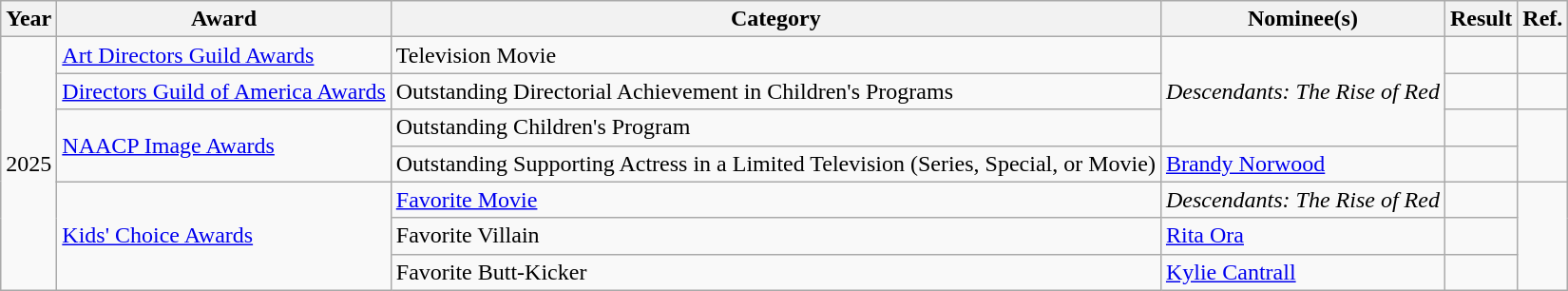<table class="wikitable">
<tr>
<th>Year</th>
<th>Award</th>
<th>Category</th>
<th>Nominee(s)</th>
<th>Result</th>
<th>Ref.</th>
</tr>
<tr>
<td rowspan="7">2025</td>
<td><a href='#'>Art Directors Guild Awards</a></td>
<td>Television Movie</td>
<td rowspan="3"><em>Descendants: The Rise of Red</em></td>
<td></td>
<td style="text-align:center;"></td>
</tr>
<tr>
<td><a href='#'>Directors Guild of America Awards</a></td>
<td>Outstanding Directorial Achievement in Children's Programs</td>
<td></td>
<td style="text-align:center;"></td>
</tr>
<tr>
<td rowspan="2"><a href='#'>NAACP Image Awards</a></td>
<td>Outstanding Children's Program</td>
<td></td>
<td rowspan="2" style="text-align:center;"></td>
</tr>
<tr>
<td>Outstanding Supporting Actress in a Limited Television (Series, Special, or Movie)</td>
<td><a href='#'>Brandy Norwood</a></td>
<td></td>
</tr>
<tr>
<td rowspan="3"><a href='#'>Kids' Choice Awards</a></td>
<td><a href='#'>Favorite Movie</a></td>
<td><em>Descendants: The Rise of Red</em></td>
<td></td>
<td rowspan="3" style="text-align:center;"></td>
</tr>
<tr>
<td>Favorite Villain</td>
<td><a href='#'>Rita Ora</a></td>
<td></td>
</tr>
<tr>
<td>Favorite Butt-Kicker</td>
<td><a href='#'>Kylie Cantrall</a></td>
<td></td>
</tr>
</table>
